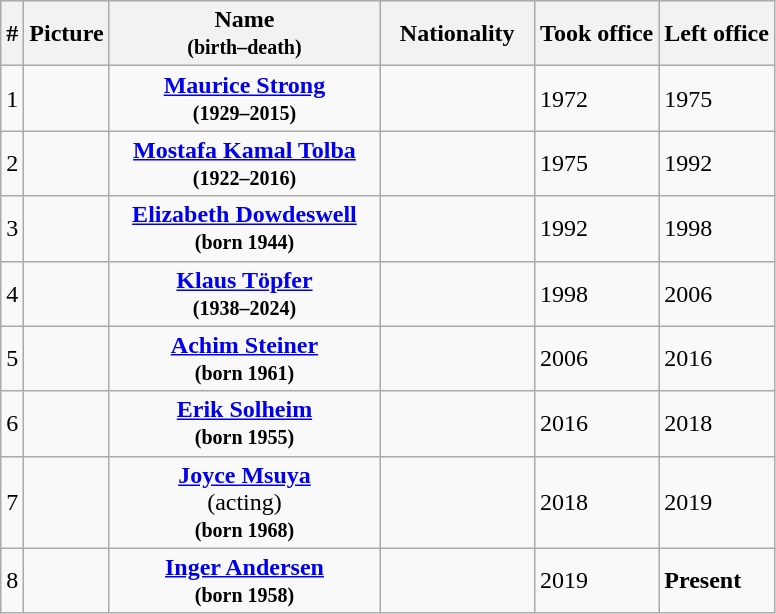<table class="wikitable">
<tr>
<th>#</th>
<th>Picture</th>
<th width=35%>Name<br><small>(birth–death)</small></th>
<th width=20%>Nationality</th>
<th>Took office</th>
<th>Left office</th>
</tr>
<tr>
<td>1</td>
<td></td>
<td align="center"><strong><a href='#'>Maurice Strong</a></strong><br><small><strong>(1929–2015)</strong></small></td>
<td></td>
<td>1972</td>
<td>1975</td>
</tr>
<tr>
<td>2</td>
<td></td>
<td align="center"><strong><a href='#'>Mostafa Kamal Tolba</a></strong><br><small><strong>(1922–2016)</strong></small></td>
<td></td>
<td>1975</td>
<td>1992</td>
</tr>
<tr>
<td>3</td>
<td></td>
<td align="center"><strong><a href='#'>Elizabeth Dowdeswell</a></strong><br><small><strong>(born 1944)</strong></small></td>
<td></td>
<td>1992</td>
<td>1998</td>
</tr>
<tr>
<td>4</td>
<td></td>
<td align="center"><strong><a href='#'>Klaus Töpfer</a></strong><br><small><strong>(1938–2024)</strong></small></td>
<td></td>
<td>1998</td>
<td>2006</td>
</tr>
<tr>
<td>5</td>
<td></td>
<td align="center"><strong><a href='#'>Achim Steiner</a></strong><br><small><strong>(born 1961)</strong></small></td>
<td></td>
<td>2006</td>
<td>2016</td>
</tr>
<tr>
<td>6</td>
<td></td>
<td align="center"><strong><a href='#'>Erik Solheim</a></strong><br><small><strong>(born 1955)</strong></small></td>
<td></td>
<td>2016</td>
<td>2018</td>
</tr>
<tr>
<td>7</td>
<td></td>
<td align="center"><strong><a href='#'>Joyce Msuya</a></strong><br>(acting)<br><strong><small>(born 1968)</small></strong></td>
<td></td>
<td>2018</td>
<td>2019</td>
</tr>
<tr>
<td>8</td>
<td></td>
<td align="center"><a href='#'><strong>Inger Andersen</strong></a><br><strong><small>(born 1958)</small></strong></td>
<td></td>
<td>2019</td>
<td><strong>Present</strong></td>
</tr>
</table>
